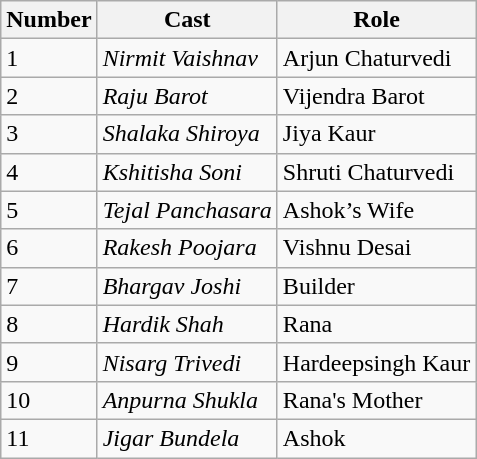<table class="wikitable sortable">
<tr>
<th>Number</th>
<th>Cast</th>
<th>Role</th>
</tr>
<tr>
<td>1</td>
<td><em>Nirmit Vaishnav</em></td>
<td>Arjun Chaturvedi</td>
</tr>
<tr>
<td>2</td>
<td><em>Raju Barot</em></td>
<td>Vijendra Barot</td>
</tr>
<tr>
<td>3</td>
<td><em>Shalaka Shiroya</em></td>
<td>Jiya Kaur</td>
</tr>
<tr>
<td>4</td>
<td><em>Kshitisha Soni</em></td>
<td>Shruti Chaturvedi</td>
</tr>
<tr>
<td>5</td>
<td><em>Tejal Panchasara</em></td>
<td>Ashok’s Wife</td>
</tr>
<tr>
<td>6</td>
<td><em>Rakesh Poojara</em></td>
<td>Vishnu Desai</td>
</tr>
<tr>
<td>7</td>
<td><em>Bhargav Joshi</em></td>
<td>Builder</td>
</tr>
<tr>
<td>8</td>
<td><em>Hardik Shah</em></td>
<td>Rana</td>
</tr>
<tr>
<td>9</td>
<td><em>Nisarg Trivedi</em></td>
<td>Hardeepsingh Kaur</td>
</tr>
<tr>
<td>10</td>
<td><em>Anpurna Shukla</em></td>
<td>Rana's Mother</td>
</tr>
<tr>
<td>11</td>
<td><em>Jigar Bundela</em></td>
<td>Ashok</td>
</tr>
</table>
